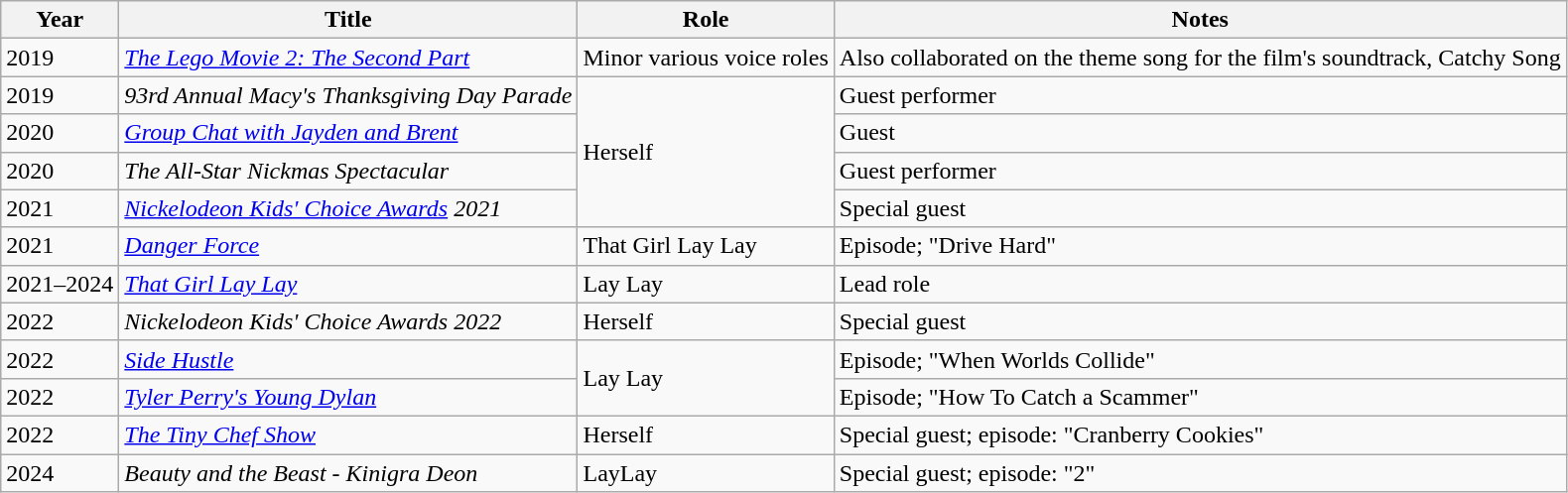<table class="wikitable">
<tr>
<th>Year</th>
<th>Title</th>
<th>Role</th>
<th>Notes</th>
</tr>
<tr>
<td>2019</td>
<td><em><a href='#'>The Lego Movie 2: The Second Part</a></em></td>
<td>Minor various voice roles</td>
<td>Also collaborated on the theme song for the film's soundtrack, Catchy Song</td>
</tr>
<tr>
<td>2019</td>
<td><em>93rd Annual Macy's Thanksgiving Day Parade</em></td>
<td rowspan="4">Herself</td>
<td>Guest performer</td>
</tr>
<tr>
<td>2020</td>
<td><em><a href='#'>Group Chat with Jayden and Brent</a></em></td>
<td>Guest</td>
</tr>
<tr>
<td>2020</td>
<td><em>The All-Star Nickmas Spectacular</em></td>
<td>Guest performer</td>
</tr>
<tr>
<td>2021</td>
<td><em><a href='#'>Nickelodeon Kids' Choice Awards</a> 2021</em></td>
<td>Special guest</td>
</tr>
<tr>
<td>2021</td>
<td><em><a href='#'>Danger Force</a></em></td>
<td>That Girl Lay Lay</td>
<td>Episode; "Drive Hard"</td>
</tr>
<tr>
<td>2021–2024</td>
<td><em><a href='#'>That Girl Lay Lay</a></em></td>
<td>Lay Lay</td>
<td>Lead role</td>
</tr>
<tr>
<td>2022</td>
<td><em>Nickelodeon Kids' Choice Awards 2022</em></td>
<td>Herself</td>
<td>Special guest</td>
</tr>
<tr>
<td>2022</td>
<td><em><a href='#'>Side Hustle</a></em></td>
<td rowspan="2">Lay Lay</td>
<td>Episode; "When Worlds Collide"</td>
</tr>
<tr>
<td>2022</td>
<td><em><a href='#'>Tyler Perry's Young Dylan</a></em></td>
<td>Episode; "How To Catch a Scammer"</td>
</tr>
<tr>
<td>2022</td>
<td><em><a href='#'>The Tiny Chef Show</a></em></td>
<td>Herself</td>
<td>Special guest; episode: "Cranberry Cookies"</td>
</tr>
<tr>
<td>2024</td>
<td><em>Beauty and the Beast - Kinigra Deon</em></td>
<td>LayLay</td>
<td>Special guest; episode: "2"</td>
</tr>
</table>
